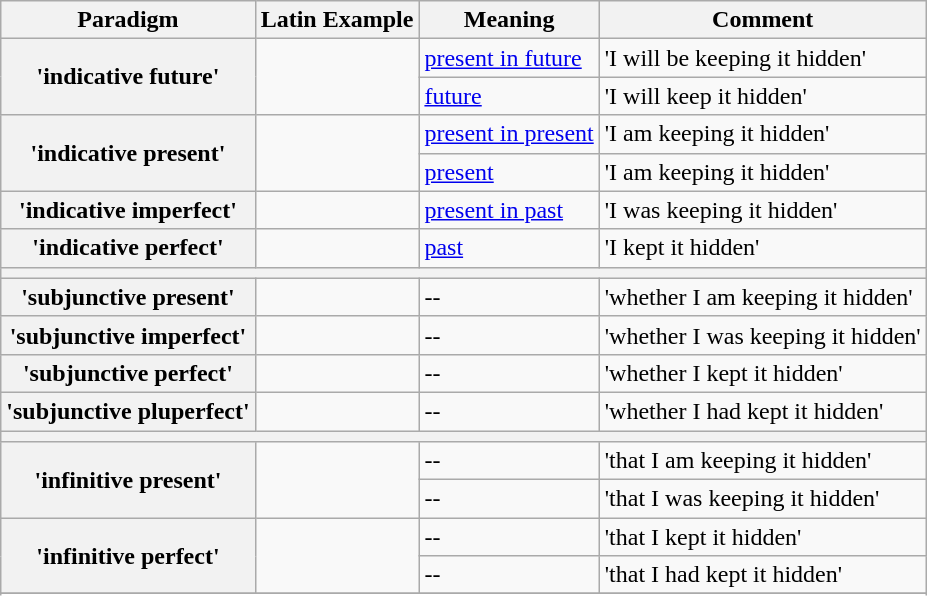<table class="wikitable">
<tr>
<th>Paradigm</th>
<th>Latin Example</th>
<th>Meaning</th>
<th>Comment</th>
</tr>
<tr>
<th rowspan=2>'indicative future'</th>
<td rowspan=2><strong></strong></td>
<td><a href='#'>present in future</a></td>
<td>'I will be keeping it hidden'</td>
</tr>
<tr>
<td><a href='#'>future</a></td>
<td>'I will keep it hidden'</td>
</tr>
<tr>
<th rowspan=2>'indicative present'</th>
<td rowspan=2><strong></strong></td>
<td><a href='#'>present in present</a></td>
<td>'I am keeping it hidden'</td>
</tr>
<tr>
<td><a href='#'>present</a></td>
<td>'I am keeping it hidden'</td>
</tr>
<tr>
<th rowspan=1>'indicative imperfect'</th>
<td rowspan=1><strong></strong></td>
<td><a href='#'>present in past</a></td>
<td>'I was keeping it hidden'</td>
</tr>
<tr>
<th rowspan=1>'indicative perfect'</th>
<td rowspan=1><strong></strong></td>
<td><a href='#'>past</a></td>
<td>'I kept it hidden'</td>
</tr>
<tr>
<th colspan=4></th>
</tr>
<tr>
<th rowspan=1>'subjunctive present'</th>
<td rowspan=1><strong></strong></td>
<td>--</td>
<td>'whether I am keeping it hidden'</td>
</tr>
<tr>
<th rowspan=1>'subjunctive imperfect'</th>
<td rowspan=1><strong></strong></td>
<td>--</td>
<td>'whether I was keeping it hidden'</td>
</tr>
<tr>
<th rowspan=1>'subjunctive perfect'</th>
<td rowspan=1><strong></strong></td>
<td>--</td>
<td>'whether I kept it hidden'</td>
</tr>
<tr>
<th rowspan=1>'subjunctive pluperfect'</th>
<td rowspan=1><strong></strong></td>
<td>--</td>
<td>'whether I had kept it hidden'</td>
</tr>
<tr>
<th colspan=4></th>
</tr>
<tr>
<th rowspan=2>'infinitive present'</th>
<td rowspan=2><strong></strong></td>
<td>--</td>
<td>'that I am keeping it hidden'</td>
</tr>
<tr>
<td>--</td>
<td>'that I was keeping it hidden'</td>
</tr>
<tr>
<th rowspan=2>'infinitive perfect'</th>
<td rowspan=2><strong></strong></td>
<td>--</td>
<td>'that I kept it hidden'</td>
</tr>
<tr>
<td>--</td>
<td>'that I had kept it hidden'</td>
</tr>
<tr>
</tr>
<tr>
</tr>
</table>
